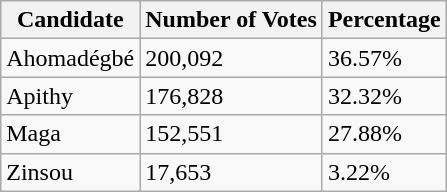<table class="wikitable" style="float:right">
<tr>
<th>Candidate</th>
<th>Number of Votes</th>
<th>Percentage</th>
</tr>
<tr>
<td>Ahomadégbé</td>
<td>200,092</td>
<td>36.57%</td>
</tr>
<tr>
<td>Apithy</td>
<td>176,828</td>
<td>32.32%</td>
</tr>
<tr>
<td>Maga</td>
<td>152,551</td>
<td>27.88%</td>
</tr>
<tr>
<td>Zinsou</td>
<td>17,653</td>
<td>3.22%</td>
</tr>
</table>
